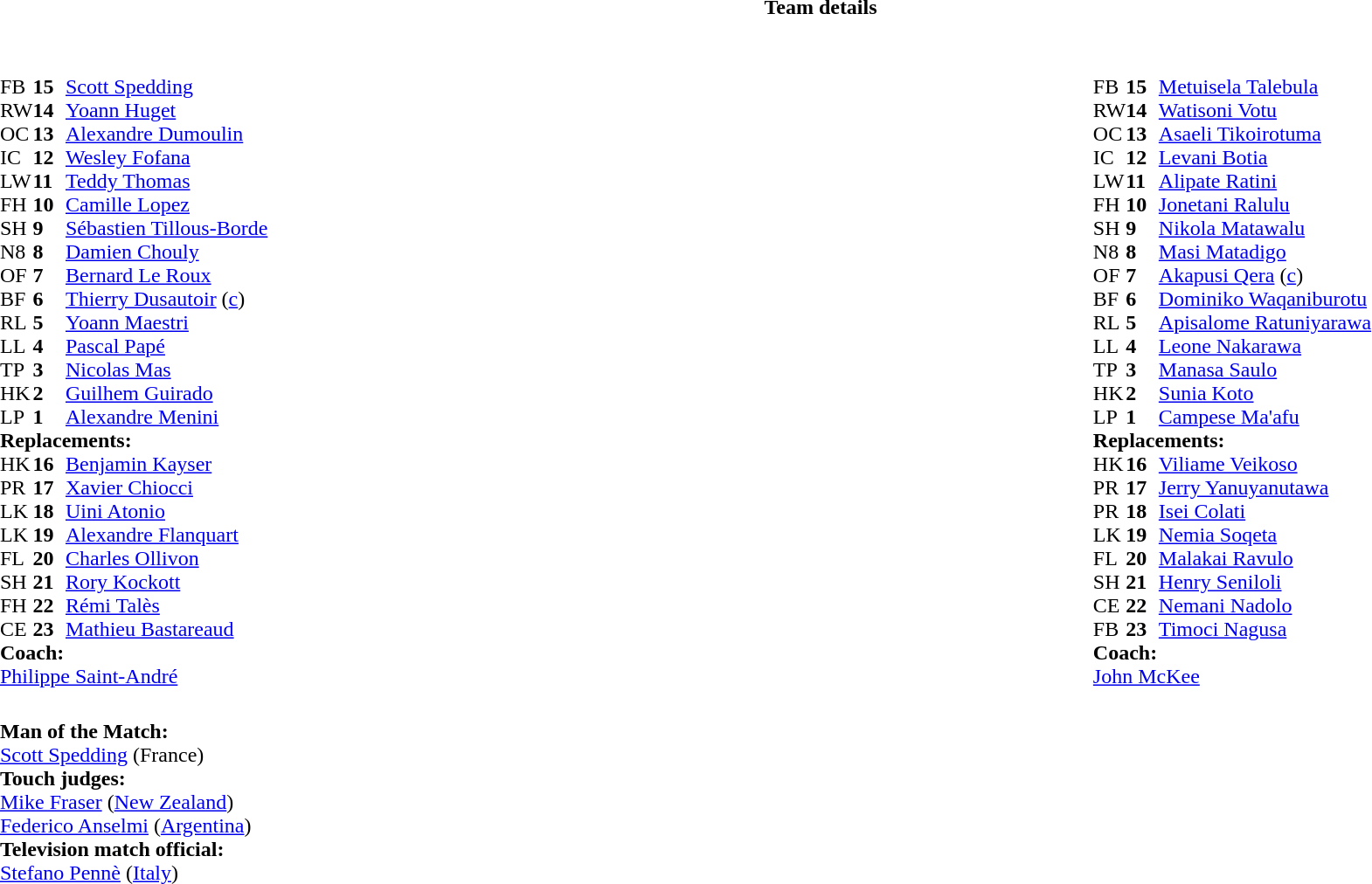<table border="0" width="100%" class="collapsible collapsed">
<tr>
<th>Team details</th>
</tr>
<tr>
<td><br><table width="100%">
<tr>
<td valign="top" width="50%"><br><table style="font-size: 100%" cellspacing="0" cellpadding="0">
<tr>
<th width="25"></th>
<th width="25"></th>
</tr>
<tr>
<td>FB</td>
<td><strong>15</strong></td>
<td><a href='#'>Scott Spedding</a></td>
</tr>
<tr>
<td>RW</td>
<td><strong>14</strong></td>
<td><a href='#'>Yoann Huget</a></td>
</tr>
<tr>
<td>OC</td>
<td><strong>13</strong></td>
<td><a href='#'>Alexandre Dumoulin</a></td>
<td></td>
<td></td>
</tr>
<tr>
<td>IC</td>
<td><strong>12</strong></td>
<td><a href='#'>Wesley Fofana</a></td>
</tr>
<tr>
<td>LW</td>
<td><strong>11</strong></td>
<td><a href='#'>Teddy Thomas</a></td>
</tr>
<tr>
<td>FH</td>
<td><strong>10</strong></td>
<td><a href='#'>Camille Lopez</a></td>
<td></td>
<td></td>
</tr>
<tr>
<td>SH</td>
<td><strong>9</strong></td>
<td><a href='#'>Sébastien Tillous-Borde</a></td>
<td></td>
<td></td>
</tr>
<tr>
<td>N8</td>
<td><strong>8</strong></td>
<td><a href='#'>Damien Chouly</a></td>
<td></td>
<td></td>
</tr>
<tr>
<td>OF</td>
<td><strong>7</strong></td>
<td><a href='#'>Bernard Le Roux</a></td>
</tr>
<tr>
<td>BF</td>
<td><strong>6</strong></td>
<td><a href='#'>Thierry Dusautoir</a> (<a href='#'>c</a>)</td>
</tr>
<tr>
<td>RL</td>
<td><strong>5</strong></td>
<td><a href='#'>Yoann Maestri</a></td>
<td></td>
<td></td>
</tr>
<tr>
<td>LL</td>
<td><strong>4</strong></td>
<td><a href='#'>Pascal Papé</a></td>
</tr>
<tr>
<td>TP</td>
<td><strong>3</strong></td>
<td><a href='#'>Nicolas Mas</a></td>
<td></td>
<td></td>
</tr>
<tr>
<td>HK</td>
<td><strong>2</strong></td>
<td><a href='#'>Guilhem Guirado</a></td>
<td></td>
<td></td>
</tr>
<tr>
<td>LP</td>
<td><strong>1</strong></td>
<td><a href='#'>Alexandre Menini</a></td>
<td></td>
<td></td>
</tr>
<tr>
<td colspan=3><strong>Replacements:</strong></td>
</tr>
<tr>
<td>HK</td>
<td><strong>16</strong></td>
<td><a href='#'>Benjamin Kayser</a></td>
<td></td>
<td></td>
</tr>
<tr>
<td>PR</td>
<td><strong>17</strong></td>
<td><a href='#'>Xavier Chiocci</a></td>
<td></td>
<td></td>
</tr>
<tr>
<td>LK</td>
<td><strong>18</strong></td>
<td><a href='#'>Uini Atonio</a></td>
<td></td>
<td></td>
</tr>
<tr>
<td>LK</td>
<td><strong>19</strong></td>
<td><a href='#'>Alexandre Flanquart</a></td>
<td></td>
<td></td>
</tr>
<tr>
<td>FL</td>
<td><strong>20</strong></td>
<td><a href='#'>Charles Ollivon</a></td>
<td></td>
<td></td>
</tr>
<tr>
<td>SH</td>
<td><strong>21</strong></td>
<td><a href='#'>Rory Kockott</a></td>
<td></td>
<td></td>
</tr>
<tr>
<td>FH</td>
<td><strong>22</strong></td>
<td><a href='#'>Rémi Talès</a></td>
<td></td>
<td></td>
</tr>
<tr>
<td>CE</td>
<td><strong>23</strong></td>
<td><a href='#'>Mathieu Bastareaud</a></td>
<td></td>
<td></td>
</tr>
<tr>
<td colspan=3><strong>Coach:</strong></td>
</tr>
<tr>
<td colspan="4"> <a href='#'>Philippe Saint-André</a></td>
</tr>
</table>
</td>
<td valign="top" width="50%"><br><table style="font-size: 100%" cellspacing="0" cellpadding="0" align="center">
<tr>
<th width="25"></th>
<th width="25"></th>
</tr>
<tr>
<td>FB</td>
<td><strong>15</strong></td>
<td><a href='#'>Metuisela Talebula</a></td>
</tr>
<tr>
<td>RW</td>
<td><strong>14</strong></td>
<td><a href='#'>Watisoni Votu</a></td>
</tr>
<tr>
<td>OC</td>
<td><strong>13</strong></td>
<td><a href='#'>Asaeli Tikoirotuma</a></td>
</tr>
<tr>
<td>IC</td>
<td><strong>12</strong></td>
<td><a href='#'>Levani Botia</a></td>
<td></td>
<td></td>
</tr>
<tr>
<td>LW</td>
<td><strong>11</strong></td>
<td><a href='#'>Alipate Ratini</a></td>
<td></td>
<td></td>
</tr>
<tr>
<td>FH</td>
<td><strong>10</strong></td>
<td><a href='#'>Jonetani Ralulu</a></td>
</tr>
<tr>
<td>SH</td>
<td><strong>9</strong></td>
<td><a href='#'>Nikola Matawalu</a></td>
<td></td>
<td></td>
</tr>
<tr>
<td>N8</td>
<td><strong>8</strong></td>
<td><a href='#'>Masi Matadigo</a></td>
<td></td>
<td></td>
</tr>
<tr>
<td>OF</td>
<td><strong>7</strong></td>
<td><a href='#'>Akapusi Qera</a> (<a href='#'>c</a>)</td>
</tr>
<tr>
<td>BF</td>
<td><strong>6</strong></td>
<td><a href='#'>Dominiko Waqaniburotu</a></td>
</tr>
<tr>
<td>RL</td>
<td><strong>5</strong></td>
<td><a href='#'>Apisalome Ratuniyarawa</a></td>
<td></td>
<td></td>
</tr>
<tr>
<td>LL</td>
<td><strong>4</strong></td>
<td><a href='#'>Leone Nakarawa</a></td>
</tr>
<tr>
<td>TP</td>
<td><strong>3</strong></td>
<td><a href='#'>Manasa Saulo</a></td>
<td></td>
<td></td>
</tr>
<tr>
<td>HK</td>
<td><strong>2</strong></td>
<td><a href='#'>Sunia Koto</a></td>
</tr>
<tr>
<td>LP</td>
<td><strong>1</strong></td>
<td><a href='#'>Campese Ma'afu</a></td>
<td></td>
<td></td>
</tr>
<tr>
<td colspan=3><strong>Replacements:</strong></td>
</tr>
<tr>
<td>HK</td>
<td><strong>16</strong></td>
<td><a href='#'>Viliame Veikoso</a></td>
</tr>
<tr>
<td>PR</td>
<td><strong>17</strong></td>
<td><a href='#'>Jerry Yanuyanutawa</a></td>
<td></td>
<td></td>
</tr>
<tr>
<td>PR</td>
<td><strong>18</strong></td>
<td><a href='#'>Isei Colati</a></td>
<td></td>
<td></td>
</tr>
<tr>
<td>LK</td>
<td><strong>19</strong></td>
<td><a href='#'>Nemia Soqeta</a></td>
<td></td>
<td></td>
</tr>
<tr>
<td>FL</td>
<td><strong>20</strong></td>
<td><a href='#'>Malakai Ravulo</a></td>
<td></td>
<td></td>
</tr>
<tr>
<td>SH</td>
<td><strong>21</strong></td>
<td><a href='#'>Henry Seniloli</a></td>
<td></td>
<td></td>
</tr>
<tr>
<td>CE</td>
<td><strong>22</strong></td>
<td><a href='#'>Nemani Nadolo</a></td>
<td></td>
<td></td>
</tr>
<tr>
<td>FB</td>
<td><strong>23</strong></td>
<td><a href='#'>Timoci Nagusa</a></td>
<td></td>
<td></td>
</tr>
<tr>
<td colspan=3><strong>Coach:</strong></td>
</tr>
<tr>
<td colspan="4"> <a href='#'>John McKee</a></td>
</tr>
</table>
</td>
</tr>
</table>
<table width=100% style="font-size: 100%">
<tr>
<td><br><strong>Man of the Match:</strong>
<br><a href='#'>Scott Spedding</a> (France)<br><strong>Touch judges:</strong>
<br><a href='#'>Mike Fraser</a> (<a href='#'>New Zealand</a>)
<br><a href='#'>Federico Anselmi</a> (<a href='#'>Argentina</a>)
<br><strong>Television match official:</strong>
<br><a href='#'>Stefano Pennè</a> (<a href='#'>Italy</a>)</td>
</tr>
</table>
</td>
</tr>
</table>
